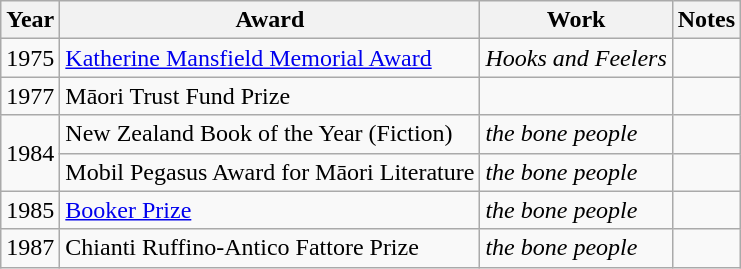<table class="wikitable">
<tr>
<th>Year</th>
<th>Award</th>
<th>Work</th>
<th>Notes</th>
</tr>
<tr>
<td>1975</td>
<td><a href='#'>Katherine Mansfield Memorial Award</a></td>
<td><em>Hooks and Feelers</em></td>
<td></td>
</tr>
<tr>
<td>1977</td>
<td>Māori Trust Fund Prize</td>
<td></td>
<td></td>
</tr>
<tr>
<td rowspan="2">1984</td>
<td>New Zealand Book of the Year (Fiction)</td>
<td><em>the bone people</em></td>
<td></td>
</tr>
<tr>
<td>Mobil Pegasus Award for Māori Literature</td>
<td><em>the bone people</em></td>
<td></td>
</tr>
<tr>
<td>1985</td>
<td><a href='#'>Booker Prize</a></td>
<td><em>the bone people</em></td>
<td></td>
</tr>
<tr>
<td>1987</td>
<td>Chianti Ruffino-Antico Fattore Prize</td>
<td><em>the bone people</em></td>
<td></td>
</tr>
</table>
